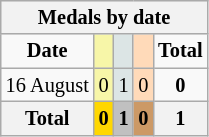<table class="wikitable" style="font-size:85%">
<tr bgcolor="#efefef">
<th colspan=6>Medals by date</th>
</tr>
<tr align=center>
<td><strong>Date</strong></td>
<td bgcolor=#f7f6a8></td>
<td bgcolor=#dce5e5></td>
<td bgcolor=#ffdab9></td>
<td><strong>Total</strong></td>
</tr>
<tr align=center>
<td>16 August</td>
<td style="background:#F7F6A8;">0</td>
<td style="background:#DCE5E5;">1</td>
<td style="background:#FFDAB9;">0</td>
<td><strong>0</strong></td>
</tr>
<tr align=center>
<th>Total</th>
<th style="background:gold;">0</th>
<th style="background:silver;">1</th>
<th style="background:#c96;">0</th>
<th>1</th>
</tr>
</table>
